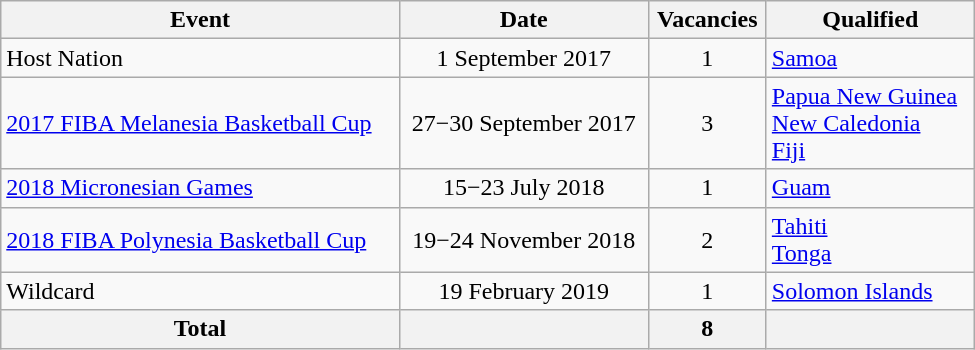<table class="wikitable" width=650>
<tr>
<th>Event</th>
<th>Date</th>
<th>Vacancies</th>
<th>Qualified</th>
</tr>
<tr>
<td>Host Nation</td>
<td align=center>1 September 2017</td>
<td align=center>1</td>
<td> <a href='#'>Samoa</a></td>
</tr>
<tr>
<td><a href='#'>2017 FIBA Melanesia Basketball Cup</a></td>
<td align=center>27−30 September 2017</td>
<td align=center>3</td>
<td> <a href='#'>Papua New Guinea</a><br> <a href='#'>New Caledonia</a><br> <a href='#'>Fiji</a></td>
</tr>
<tr>
<td><a href='#'>2018 Micronesian Games</a></td>
<td align=center>15−23 July 2018</td>
<td align=center>1</td>
<td> <a href='#'>Guam</a></td>
</tr>
<tr>
<td><a href='#'>2018 FIBA Polynesia Basketball Cup</a></td>
<td align=center>19−24 November 2018</td>
<td align=center>2</td>
<td> <a href='#'>Tahiti</a><br> <a href='#'>Tonga</a></td>
</tr>
<tr>
<td>Wildcard</td>
<td align=center>19 February 2019</td>
<td align=center>1</td>
<td> <a href='#'>Solomon Islands</a></td>
</tr>
<tr>
<th>Total</th>
<th></th>
<th>8</th>
<th></th>
</tr>
</table>
